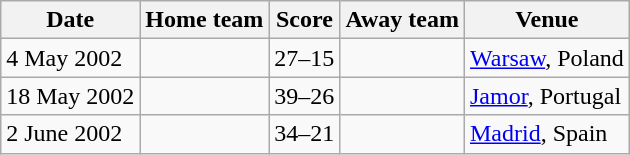<table class="wikitable">
<tr>
<th>Date</th>
<th>Home team</th>
<th>Score</th>
<th>Away team</th>
<th>Venue</th>
</tr>
<tr>
<td>4 May 2002</td>
<td><strong></strong></td>
<td>27–15</td>
<td></td>
<td><a href='#'>Warsaw</a>, Poland</td>
</tr>
<tr>
<td>18 May 2002</td>
<td><strong></strong></td>
<td>39–26</td>
<td></td>
<td><a href='#'>Jamor</a>, Portugal</td>
</tr>
<tr>
<td>2 June 2002</td>
<td><strong></strong></td>
<td>34–21</td>
<td></td>
<td><a href='#'>Madrid</a>, Spain</td>
</tr>
</table>
